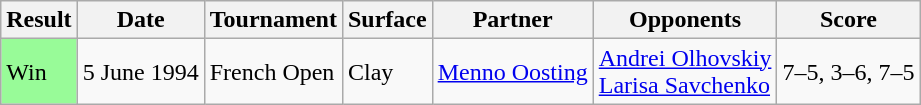<table class="wikitable">
<tr>
<th>Result</th>
<th>Date</th>
<th>Tournament</th>
<th>Surface</th>
<th>Partner</th>
<th>Opponents</th>
<th>Score</th>
</tr>
<tr>
<td bgcolor="98FB98">Win</td>
<td>5 June 1994</td>
<td>French Open</td>
<td>Clay</td>
<td> <a href='#'>Menno Oosting</a></td>
<td> <a href='#'>Andrei Olhovskiy</a> <br>  <a href='#'>Larisa Savchenko</a></td>
<td>7–5, 3–6, 7–5</td>
</tr>
</table>
